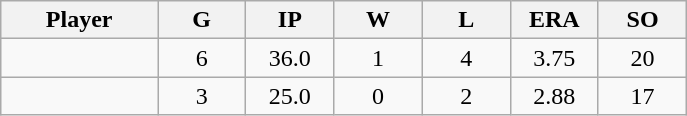<table class="wikitable sortable">
<tr>
<th bgcolor="#DDDDFF" width="16%">Player</th>
<th bgcolor="#DDDDFF" width="9%">G</th>
<th bgcolor="#DDDDFF" width="9%">IP</th>
<th bgcolor="#DDDDFF" width="9%">W</th>
<th bgcolor="#DDDDFF" width="9%">L</th>
<th bgcolor="#DDDDFF" width="9%">ERA</th>
<th bgcolor="#DDDDFF" width="9%">SO</th>
</tr>
<tr align="center">
<td></td>
<td>6</td>
<td>36.0</td>
<td>1</td>
<td>4</td>
<td>3.75</td>
<td>20</td>
</tr>
<tr align="center">
<td></td>
<td>3</td>
<td>25.0</td>
<td>0</td>
<td>2</td>
<td>2.88</td>
<td>17</td>
</tr>
</table>
